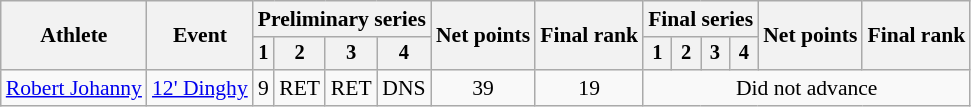<table class="wikitable" style="font-size:90%">
<tr>
<th rowspan="2">Athlete</th>
<th rowspan="2">Event</th>
<th colspan=4>Preliminary series</th>
<th rowspan=2>Net points</th>
<th rowspan=2>Final rank</th>
<th colspan=4>Final series</th>
<th rowspan=2>Net points</th>
<th rowspan=2>Final rank</th>
</tr>
<tr style="font-size:95%">
<th>1</th>
<th>2</th>
<th>3</th>
<th>4</th>
<th>1</th>
<th>2</th>
<th>3</th>
<th>4</th>
</tr>
<tr align=center>
<td align=left><a href='#'>Robert Johanny</a></td>
<td align=left><a href='#'>12' Dinghy</a></td>
<td>9</td>
<td>RET</td>
<td>RET</td>
<td>DNS</td>
<td>39</td>
<td>19</td>
<td colspan=6 align=center>Did not advance</td>
</tr>
</table>
